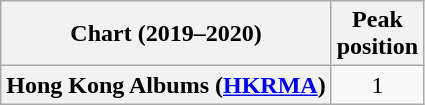<table class="wikitable plainrowheaders" style="text-align:center">
<tr>
<th scope="col">Chart (2019–2020)</th>
<th scope="col">Peak<br>position</th>
</tr>
<tr>
<th scope="row">Hong Kong Albums (<a href='#'>HKRMA</a>)</th>
<td>1</td>
</tr>
</table>
